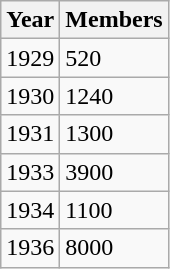<table class="wikitable">
<tr>
<th><strong>Year</strong></th>
<th><strong>Members</strong></th>
</tr>
<tr>
<td>1929</td>
<td>520</td>
</tr>
<tr>
<td>1930</td>
<td>1240</td>
</tr>
<tr>
<td>1931</td>
<td>1300</td>
</tr>
<tr>
<td>1933</td>
<td>3900</td>
</tr>
<tr>
<td>1934</td>
<td>1100</td>
</tr>
<tr>
<td>1936</td>
<td>8000</td>
</tr>
</table>
